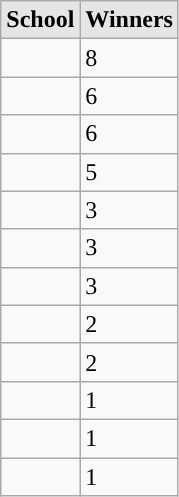<table class="wikitable">
<tr>
<th style="background:#e5e5e5;">School</th>
<th style="background:#e5e5e5;">Winners</th>
</tr>
<tr>
<td><strong><a href='#'></a></strong></td>
<td>8</td>
</tr>
<tr>
<td><strong><a href='#'></a></strong></td>
<td>6</td>
</tr>
<tr>
<td><strong><a href='#'></a></strong></td>
<td>6</td>
</tr>
<tr>
<td><strong><a href='#'></a></strong></td>
<td>5</td>
</tr>
<tr>
<td><strong><a href='#'></a></strong></td>
<td>3</td>
</tr>
<tr>
<td><strong><a href='#'></a></strong></td>
<td>3</td>
</tr>
<tr>
<td><strong><a href='#'></a></strong></td>
<td>3</td>
</tr>
<tr>
<td><strong><a href='#'></a></strong></td>
<td>2</td>
</tr>
<tr>
<td><strong><a href='#'></a></strong></td>
<td>2</td>
</tr>
<tr>
<td><strong><a href='#'></a></strong></td>
<td>1</td>
</tr>
<tr>
<td><strong><a href='#'></a></strong></td>
<td>1</td>
</tr>
<tr>
<td><strong><a href='#'></a></strong></td>
<td>1</td>
</tr>
</table>
